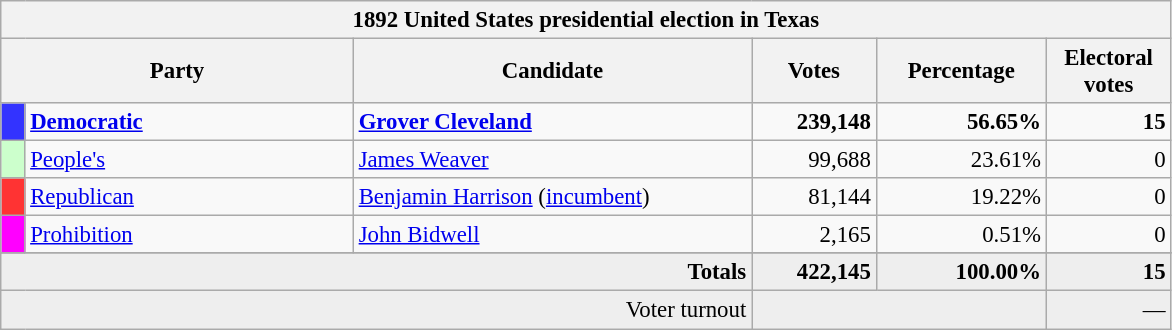<table class="wikitable" style="font-size: 95%;">
<tr>
<th colspan="6">1892 United States presidential election in Texas</th>
</tr>
<tr>
<th colspan="2" style="width: 15em">Party</th>
<th style="width: 17em">Candidate</th>
<th style="width: 5em">Votes</th>
<th style="width: 7em">Percentage</th>
<th style="width: 5em">Electoral votes</th>
</tr>
<tr>
<th style="background-color:#3333FF; width: 3px"></th>
<td style="width: 130px"><strong><a href='#'>Democratic</a></strong></td>
<td><strong><a href='#'>Grover Cleveland</a></strong></td>
<td align="right"><strong>239,148</strong></td>
<td align="right"><strong>56.65%</strong></td>
<td align="right"><strong>15</strong></td>
</tr>
<tr>
<th style="background-color:#CCFFCC; width: 3px"></th>
<td style="width: 130px"><a href='#'>People's</a></td>
<td><a href='#'>James Weaver</a></td>
<td align="right">99,688</td>
<td align="right">23.61%</td>
<td align="right">0</td>
</tr>
<tr>
<th style="background-color:#FF3333; width: 3px"></th>
<td style="width: 130px"><a href='#'>Republican</a></td>
<td><a href='#'>Benjamin Harrison</a> (<a href='#'>incumbent</a>)</td>
<td align="right">81,144</td>
<td align="right">19.22%</td>
<td align="right">0</td>
</tr>
<tr>
<th style="background-color:#FF00FF; width: 3px"></th>
<td style="width: 130px"><a href='#'>Prohibition</a></td>
<td><a href='#'>John Bidwell</a></td>
<td align="right">2,165</td>
<td align="right">0.51%</td>
<td align="right">0</td>
</tr>
<tr>
</tr>
<tr bgcolor="#EEEEEE">
<td colspan="3" align="right"><strong>Totals</strong></td>
<td align="right"><strong>422,145</strong></td>
<td align="right"><strong>100.00%</strong></td>
<td align="right"><strong>15</strong></td>
</tr>
<tr bgcolor="#EEEEEE">
<td colspan="3" align="right">Voter turnout</td>
<td colspan="2" align="right"></td>
<td align="right">—</td>
</tr>
</table>
